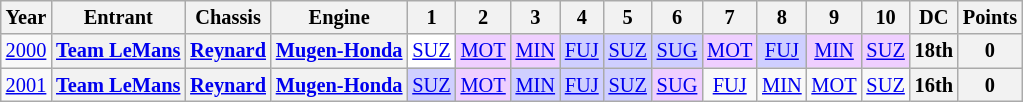<table class="wikitable" style="text-align:center; font-size:85%">
<tr>
<th>Year</th>
<th>Entrant</th>
<th>Chassis</th>
<th>Engine</th>
<th>1</th>
<th>2</th>
<th>3</th>
<th>4</th>
<th>5</th>
<th>6</th>
<th>7</th>
<th>8</th>
<th>9</th>
<th>10</th>
<th>DC</th>
<th>Points</th>
</tr>
<tr>
<td><a href='#'>2000</a></td>
<th nowrap><a href='#'>Team LeMans</a></th>
<th nowrap><a href='#'>Reynard</a></th>
<th nowrap><a href='#'>Mugen-Honda</a></th>
<td style="background:#FFFFFF;"><a href='#'>SUZ</a><br></td>
<td style="background:#EFCFFF;"><a href='#'>MOT</a><br></td>
<td style="background:#EFCFFF;"><a href='#'>MIN</a><br></td>
<td style="background:#CFCFFF;"><a href='#'>FUJ</a><br></td>
<td style="background:#CFCFFF;"><a href='#'>SUZ</a><br></td>
<td style="background:#CFCFFF;"><a href='#'>SUG</a><br></td>
<td style="background:#EFCFFF;"><a href='#'>MOT</a><br></td>
<td style="background:#CFCFFF;"><a href='#'>FUJ</a><br></td>
<td style="background:#EFCFFF;"><a href='#'>MIN</a><br></td>
<td style="background:#EFCFFF;"><a href='#'>SUZ</a><br></td>
<th>18th</th>
<th>0</th>
</tr>
<tr>
<td><a href='#'>2001</a></td>
<th nowrap><a href='#'>Team LeMans</a></th>
<th nowrap><a href='#'>Reynard</a></th>
<th nowrap><a href='#'>Mugen-Honda</a></th>
<td style="background:#CFCFFF;"><a href='#'>SUZ</a><br></td>
<td style="background:#EFCFFF;"><a href='#'>MOT</a><br></td>
<td style="background:#CFCFFF;"><a href='#'>MIN</a><br></td>
<td style="background:#CFCFFF;"><a href='#'>FUJ</a><br></td>
<td style="background:#CFCFFF;"><a href='#'>SUZ</a><br></td>
<td style="background:#EFCFFF;"><a href='#'>SUG</a><br></td>
<td><a href='#'>FUJ</a></td>
<td><a href='#'>MIN</a></td>
<td><a href='#'>MOT</a></td>
<td><a href='#'>SUZ</a></td>
<th>16th</th>
<th>0</th>
</tr>
</table>
